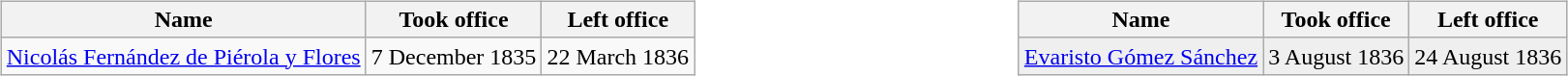<table width=100% style="cellpadding:0.5em;">
<tr>
<td><strong></strong><br><table class="wikitable">
<tr>
<th>Name</th>
<th>Took office</th>
<th>Left office</th>
</tr>
<tr>
<td><a href='#'>Nicolás Fernández de Piérola y Flores</a></td>
<td>7 December 1835</td>
<td>22 March 1836</td>
</tr>
</table>
</td>
<td><br><table class="wikitable">
<tr>
<th>Name</th>
<th>Took office</th>
<th>Left office</th>
</tr>
<tr bgcolor="efefef">
<td><a href='#'>Evaristo Gómez Sánchez</a></td>
<td>3 August 1836</td>
<td>24 August 1836</td>
</tr>
</table>
</td>
</tr>
</table>
